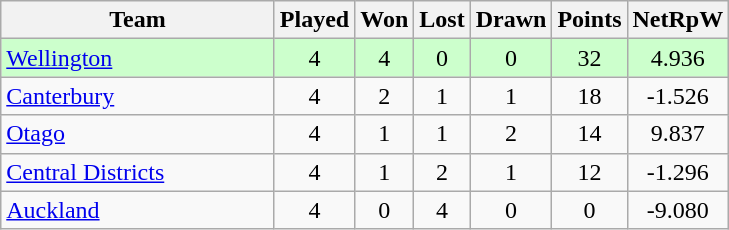<table class="wikitable" style="text-align:center;">
<tr>
<th width=175>Team</th>
<th style="width:30px;" abbr="Played">Played</th>
<th style="width:30px;" abbr="Won">Won</th>
<th style="width:30px;" abbr="Lost">Lost</th>
<th style="width:30px;" abbr="Drawn">Drawn</th>
<th style="width:30px;" abbr="Points">Points</th>
<th style="width:30px;" abbr="NetRpW">NetRpW</th>
</tr>
<tr style="background:#cfc">
<td style="text-align:left;"><a href='#'>Wellington</a></td>
<td>4</td>
<td>4</td>
<td>0</td>
<td>0</td>
<td>32</td>
<td>4.936</td>
</tr>
<tr>
<td style="text-align:left;"><a href='#'>Canterbury</a></td>
<td>4</td>
<td>2</td>
<td>1</td>
<td>1</td>
<td>18</td>
<td>-1.526</td>
</tr>
<tr>
<td style="text-align:left;"><a href='#'>Otago</a></td>
<td>4</td>
<td>1</td>
<td>1</td>
<td>2</td>
<td>14</td>
<td>9.837</td>
</tr>
<tr>
<td style="text-align:left;"><a href='#'>Central Districts</a></td>
<td>4</td>
<td>1</td>
<td>2</td>
<td>1</td>
<td>12</td>
<td>-1.296</td>
</tr>
<tr>
<td style="text-align:left;"><a href='#'>Auckland</a></td>
<td>4</td>
<td>0</td>
<td>4</td>
<td>0</td>
<td>0</td>
<td>-9.080</td>
</tr>
</table>
